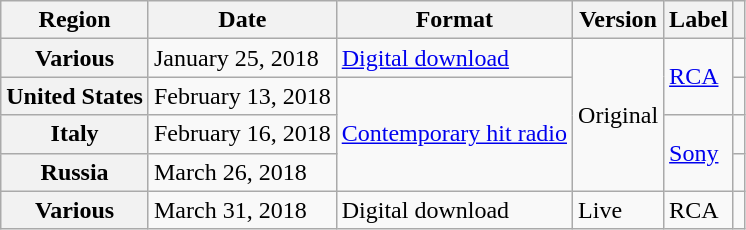<table class="wikitable plainrowheaders">
<tr>
<th scope="col">Region</th>
<th scope="col">Date</th>
<th scope="col">Format</th>
<th scope="col">Version</th>
<th scope="col">Label</th>
<th scope="col"></th>
</tr>
<tr>
<th scope="row">Various</th>
<td>January 25, 2018</td>
<td><a href='#'>Digital download</a></td>
<td rowspan="4">Original</td>
<td rowspan="2"><a href='#'>RCA</a></td>
<td></td>
</tr>
<tr>
<th scope="row">United States</th>
<td>February 13, 2018</td>
<td rowspan="3"><a href='#'>Contemporary hit radio</a></td>
<td></td>
</tr>
<tr>
<th scope="row">Italy</th>
<td>February 16, 2018</td>
<td rowspan="2"><a href='#'>Sony</a></td>
<td></td>
</tr>
<tr>
<th scope="row">Russia</th>
<td>March 26, 2018</td>
<td></td>
</tr>
<tr>
<th scope="row">Various</th>
<td>March 31, 2018</td>
<td>Digital download</td>
<td>Live</td>
<td>RCA</td>
<td></td>
</tr>
</table>
